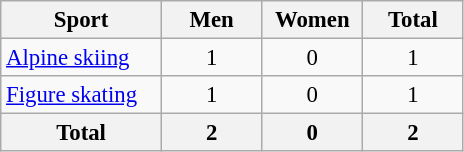<table class="wikitable" style="text-align:center; font-size: 95%">
<tr>
<th width=100>Sport</th>
<th width=60>Men</th>
<th width=60>Women</th>
<th width=60>Total</th>
</tr>
<tr>
<td align=left><a href='#'>Alpine skiing</a></td>
<td>1</td>
<td>0</td>
<td>1</td>
</tr>
<tr>
<td align=left><a href='#'>Figure skating</a></td>
<td>1</td>
<td>0</td>
<td>1</td>
</tr>
<tr>
<th>Total</th>
<th>2</th>
<th>0</th>
<th>2</th>
</tr>
</table>
